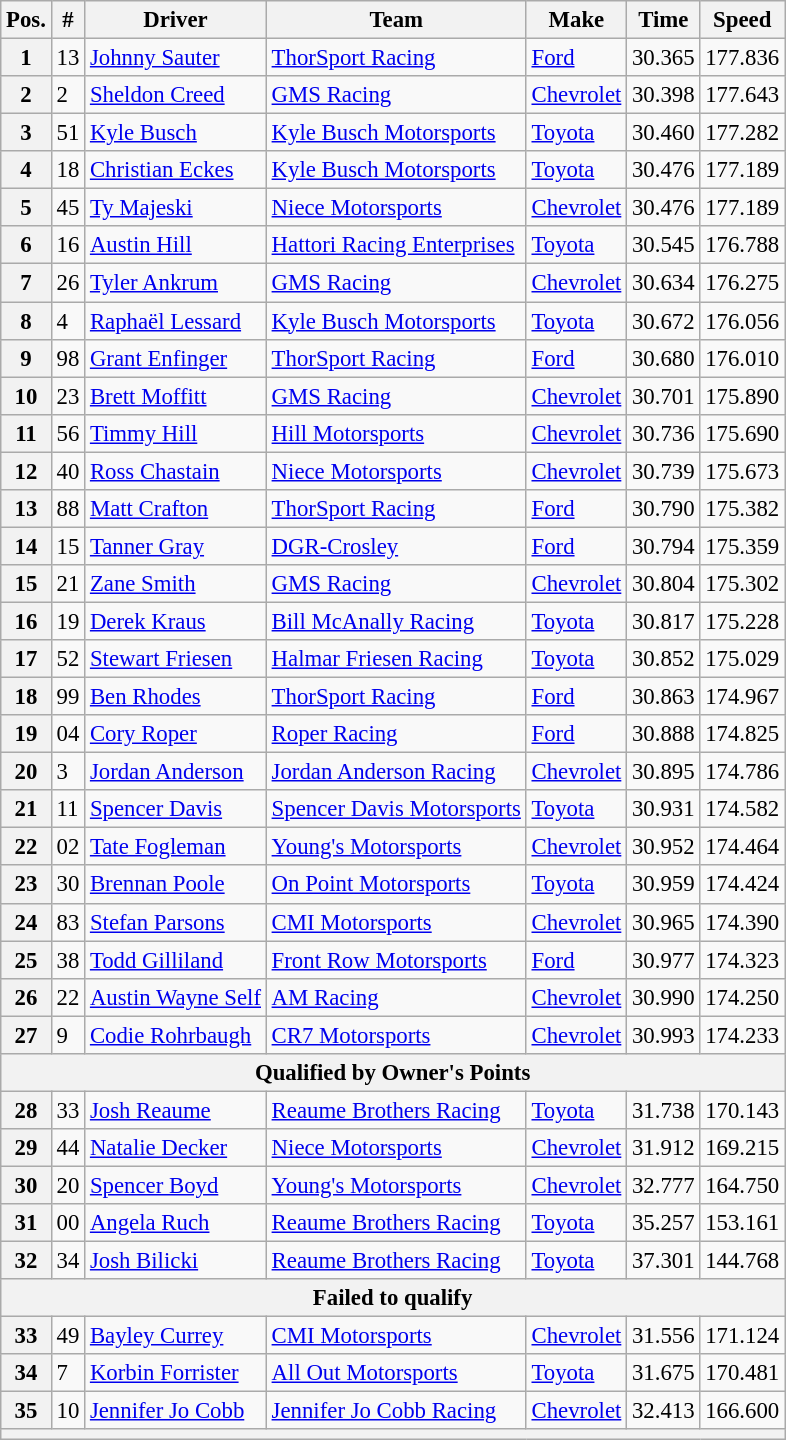<table class="wikitable" style="font-size:95%">
<tr>
<th>Pos.</th>
<th>#</th>
<th>Driver</th>
<th>Team</th>
<th>Make</th>
<th>Time</th>
<th>Speed</th>
</tr>
<tr>
<th>1</th>
<td>13</td>
<td><a href='#'>Johnny Sauter</a></td>
<td><a href='#'>ThorSport Racing</a></td>
<td><a href='#'>Ford</a></td>
<td>30.365</td>
<td>177.836</td>
</tr>
<tr>
<th>2</th>
<td>2</td>
<td><a href='#'>Sheldon Creed</a></td>
<td><a href='#'>GMS Racing</a></td>
<td><a href='#'>Chevrolet</a></td>
<td>30.398</td>
<td>177.643</td>
</tr>
<tr>
<th>3</th>
<td>51</td>
<td><a href='#'>Kyle Busch</a></td>
<td><a href='#'>Kyle Busch Motorsports</a></td>
<td><a href='#'>Toyota</a></td>
<td>30.460</td>
<td>177.282</td>
</tr>
<tr>
<th>4</th>
<td>18</td>
<td><a href='#'>Christian Eckes</a></td>
<td><a href='#'>Kyle Busch Motorsports</a></td>
<td><a href='#'>Toyota</a></td>
<td>30.476</td>
<td>177.189</td>
</tr>
<tr>
<th>5</th>
<td>45</td>
<td><a href='#'>Ty Majeski</a></td>
<td><a href='#'>Niece Motorsports</a></td>
<td><a href='#'>Chevrolet</a></td>
<td>30.476</td>
<td>177.189</td>
</tr>
<tr>
<th>6</th>
<td>16</td>
<td><a href='#'>Austin Hill</a></td>
<td><a href='#'>Hattori Racing Enterprises</a></td>
<td><a href='#'>Toyota</a></td>
<td>30.545</td>
<td>176.788</td>
</tr>
<tr>
<th>7</th>
<td>26</td>
<td><a href='#'>Tyler Ankrum</a></td>
<td><a href='#'>GMS Racing</a></td>
<td><a href='#'>Chevrolet</a></td>
<td>30.634</td>
<td>176.275</td>
</tr>
<tr>
<th>8</th>
<td>4</td>
<td><a href='#'>Raphaël Lessard</a></td>
<td><a href='#'>Kyle Busch Motorsports</a></td>
<td><a href='#'>Toyota</a></td>
<td>30.672</td>
<td>176.056</td>
</tr>
<tr>
<th>9</th>
<td>98</td>
<td><a href='#'>Grant Enfinger</a></td>
<td><a href='#'>ThorSport Racing</a></td>
<td><a href='#'>Ford</a></td>
<td>30.680</td>
<td>176.010</td>
</tr>
<tr>
<th>10</th>
<td>23</td>
<td><a href='#'>Brett Moffitt</a></td>
<td><a href='#'>GMS Racing</a></td>
<td><a href='#'>Chevrolet</a></td>
<td>30.701</td>
<td>175.890</td>
</tr>
<tr>
<th>11</th>
<td>56</td>
<td><a href='#'>Timmy Hill</a></td>
<td><a href='#'>Hill Motorsports</a></td>
<td><a href='#'>Chevrolet</a></td>
<td>30.736</td>
<td>175.690</td>
</tr>
<tr>
<th>12</th>
<td>40</td>
<td><a href='#'>Ross Chastain</a></td>
<td><a href='#'>Niece Motorsports</a></td>
<td><a href='#'>Chevrolet</a></td>
<td>30.739</td>
<td>175.673</td>
</tr>
<tr>
<th>13</th>
<td>88</td>
<td><a href='#'>Matt Crafton</a></td>
<td><a href='#'>ThorSport Racing</a></td>
<td><a href='#'>Ford</a></td>
<td>30.790</td>
<td>175.382</td>
</tr>
<tr>
<th>14</th>
<td>15</td>
<td><a href='#'>Tanner Gray</a></td>
<td><a href='#'>DGR-Crosley</a></td>
<td><a href='#'>Ford</a></td>
<td>30.794</td>
<td>175.359</td>
</tr>
<tr>
<th>15</th>
<td>21</td>
<td><a href='#'>Zane Smith</a></td>
<td><a href='#'>GMS Racing</a></td>
<td><a href='#'>Chevrolet</a></td>
<td>30.804</td>
<td>175.302</td>
</tr>
<tr>
<th>16</th>
<td>19</td>
<td><a href='#'>Derek Kraus</a></td>
<td><a href='#'>Bill McAnally Racing</a></td>
<td><a href='#'>Toyota</a></td>
<td>30.817</td>
<td>175.228</td>
</tr>
<tr>
<th>17</th>
<td>52</td>
<td><a href='#'>Stewart Friesen</a></td>
<td><a href='#'>Halmar Friesen Racing</a></td>
<td><a href='#'>Toyota</a></td>
<td>30.852</td>
<td>175.029</td>
</tr>
<tr>
<th>18</th>
<td>99</td>
<td><a href='#'>Ben Rhodes</a></td>
<td><a href='#'>ThorSport Racing</a></td>
<td><a href='#'>Ford</a></td>
<td>30.863</td>
<td>174.967</td>
</tr>
<tr>
<th>19</th>
<td>04</td>
<td><a href='#'>Cory Roper</a></td>
<td><a href='#'>Roper Racing</a></td>
<td><a href='#'>Ford</a></td>
<td>30.888</td>
<td>174.825</td>
</tr>
<tr>
<th>20</th>
<td>3</td>
<td><a href='#'>Jordan Anderson</a></td>
<td><a href='#'>Jordan Anderson Racing</a></td>
<td><a href='#'>Chevrolet</a></td>
<td>30.895</td>
<td>174.786</td>
</tr>
<tr>
<th>21</th>
<td>11</td>
<td><a href='#'>Spencer Davis</a></td>
<td><a href='#'>Spencer Davis Motorsports</a></td>
<td><a href='#'>Toyota</a></td>
<td>30.931</td>
<td>174.582</td>
</tr>
<tr>
<th>22</th>
<td>02</td>
<td><a href='#'>Tate Fogleman</a></td>
<td><a href='#'>Young's Motorsports</a></td>
<td><a href='#'>Chevrolet</a></td>
<td>30.952</td>
<td>174.464</td>
</tr>
<tr>
<th>23</th>
<td>30</td>
<td><a href='#'>Brennan Poole</a></td>
<td><a href='#'>On Point Motorsports</a></td>
<td><a href='#'>Toyota</a></td>
<td>30.959</td>
<td>174.424</td>
</tr>
<tr>
<th>24</th>
<td>83</td>
<td><a href='#'>Stefan Parsons</a></td>
<td><a href='#'>CMI Motorsports</a></td>
<td><a href='#'>Chevrolet</a></td>
<td>30.965</td>
<td>174.390</td>
</tr>
<tr>
<th>25</th>
<td>38</td>
<td><a href='#'>Todd Gilliland</a></td>
<td><a href='#'>Front Row Motorsports</a></td>
<td><a href='#'>Ford</a></td>
<td>30.977</td>
<td>174.323</td>
</tr>
<tr>
<th>26</th>
<td>22</td>
<td><a href='#'>Austin Wayne Self</a></td>
<td><a href='#'>AM Racing</a></td>
<td><a href='#'>Chevrolet</a></td>
<td>30.990</td>
<td>174.250</td>
</tr>
<tr>
<th>27</th>
<td>9</td>
<td><a href='#'>Codie Rohrbaugh</a></td>
<td><a href='#'>CR7 Motorsports</a></td>
<td><a href='#'>Chevrolet</a></td>
<td>30.993</td>
<td>174.233</td>
</tr>
<tr>
<th colspan="7">Qualified by Owner's Points</th>
</tr>
<tr>
<th>28</th>
<td>33</td>
<td><a href='#'>Josh Reaume</a></td>
<td><a href='#'>Reaume Brothers Racing</a></td>
<td><a href='#'>Toyota</a></td>
<td>31.738</td>
<td>170.143</td>
</tr>
<tr>
<th>29</th>
<td>44</td>
<td><a href='#'>Natalie Decker</a></td>
<td><a href='#'>Niece Motorsports</a></td>
<td><a href='#'>Chevrolet</a></td>
<td>31.912</td>
<td>169.215</td>
</tr>
<tr>
<th>30</th>
<td>20</td>
<td><a href='#'>Spencer Boyd</a></td>
<td><a href='#'>Young's Motorsports</a></td>
<td><a href='#'>Chevrolet</a></td>
<td>32.777</td>
<td>164.750</td>
</tr>
<tr>
<th>31</th>
<td>00</td>
<td><a href='#'>Angela Ruch</a></td>
<td><a href='#'>Reaume Brothers Racing</a></td>
<td><a href='#'>Toyota</a></td>
<td>35.257</td>
<td>153.161</td>
</tr>
<tr>
<th>32</th>
<td>34</td>
<td><a href='#'>Josh Bilicki</a></td>
<td><a href='#'>Reaume Brothers Racing</a></td>
<td><a href='#'>Toyota</a></td>
<td>37.301</td>
<td>144.768</td>
</tr>
<tr>
<th colspan="7">Failed to qualify</th>
</tr>
<tr>
<th>33</th>
<td>49</td>
<td><a href='#'>Bayley Currey</a></td>
<td><a href='#'>CMI Motorsports</a></td>
<td><a href='#'>Chevrolet</a></td>
<td>31.556</td>
<td>171.124</td>
</tr>
<tr>
<th>34</th>
<td>7</td>
<td><a href='#'>Korbin Forrister</a></td>
<td><a href='#'>All Out Motorsports</a></td>
<td><a href='#'>Toyota</a></td>
<td>31.675</td>
<td>170.481</td>
</tr>
<tr>
<th>35</th>
<td>10</td>
<td><a href='#'>Jennifer Jo Cobb</a></td>
<td><a href='#'>Jennifer Jo Cobb Racing</a></td>
<td><a href='#'>Chevrolet</a></td>
<td>32.413</td>
<td>166.600</td>
</tr>
<tr>
<th colspan="7"></th>
</tr>
</table>
